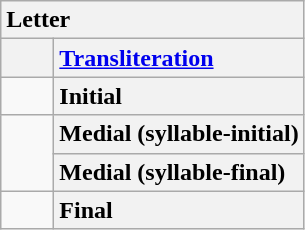<table class="wikitable" style="text-align: center; display: inline-table;">
<tr>
<th colspan="2" style="text-align: left">Letter</th>
</tr>
<tr>
<th style="min-width: 1.75em"></th>
<th style="text-align: left"><a href='#'>Transliteration</a></th>
</tr>
<tr>
<td></td>
<th style="text-align: left">Initial</th>
</tr>
<tr>
<td rowspan="2"></td>
<th style="text-align: left">Medial (syllable-initial)</th>
</tr>
<tr>
<th style="text-align: left">Medial (syllable-final)</th>
</tr>
<tr>
<td></td>
<th style="text-align: left">Final</th>
</tr>
</table>
